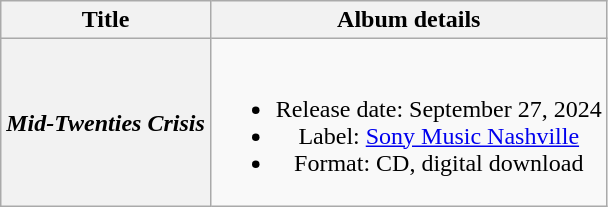<table class="wikitable plainrowheaders" style="text-align:center;">
<tr>
<th scope="col">Title</th>
<th scope="col">Album details</th>
</tr>
<tr>
<th scope="row"><em>Mid-Twenties Crisis</em></th>
<td><br><ul><li>Release date: September 27, 2024</li><li>Label: <a href='#'>Sony Music Nashville</a></li><li>Format: CD, digital download</li></ul></td>
</tr>
</table>
